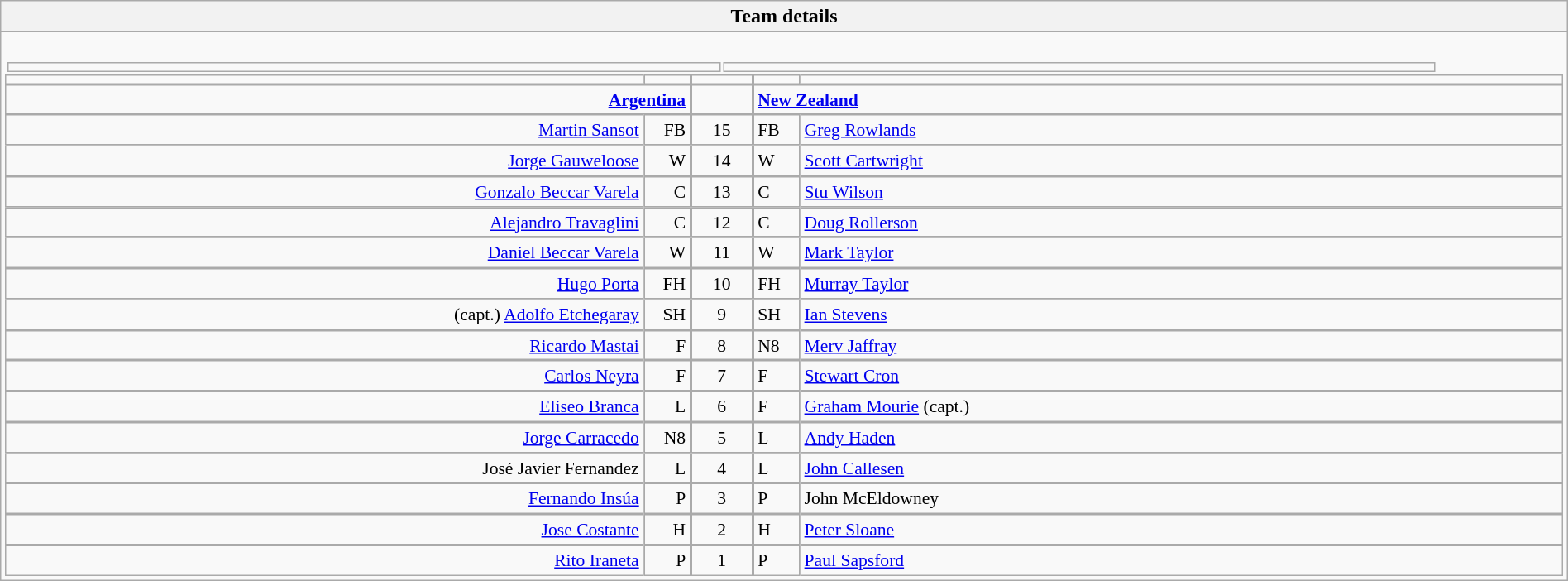<table class="wikitable collapsible collapsed" style="width:100%">
<tr>
<th>Team details</th>
</tr>
<tr>
<td><br><table style="width:92%">
<tr>
<td></td>
<td></td>
</tr>
</table>
<table width="100%" cellspacing="0" cellpadding="0" align="center" style="font-size: 90%">
<tr>
<td width=41%; text-align=right></td>
<td width=3%; text-align:right></td>
<td width=4%; text-align:center></td>
<td width=3%; text-align:left></td>
<td width=49%; text-align:left></td>
</tr>
<tr>
<td colspan=2; align=right><strong><a href='#'>Argentina</a></strong></td>
<td></td>
<td colspan=2;><strong><a href='#'>New Zealand</a></strong></td>
</tr>
<tr>
<td align=right><a href='#'>Martin Sansot</a></td>
<td align=right>FB</td>
<td align=center>15</td>
<td>FB</td>
<td><a href='#'>Greg Rowlands</a></td>
</tr>
<tr>
<td align=right><a href='#'>Jorge Gauweloose</a></td>
<td align=right>W</td>
<td align=center>14</td>
<td>W</td>
<td><a href='#'>Scott Cartwright</a></td>
</tr>
<tr>
<td align=right><a href='#'>Gonzalo Beccar Varela</a></td>
<td align=right>C</td>
<td align=center>13</td>
<td>C</td>
<td><a href='#'>Stu Wilson</a></td>
</tr>
<tr>
<td align=right><a href='#'>Alejandro Travaglini</a></td>
<td align=right>C</td>
<td align=center>12</td>
<td>C</td>
<td><a href='#'>Doug Rollerson</a></td>
</tr>
<tr>
<td align=right><a href='#'>Daniel Beccar Varela</a></td>
<td align=right>W</td>
<td align=center>11</td>
<td>W</td>
<td><a href='#'>Mark Taylor</a></td>
</tr>
<tr>
<td align=right><a href='#'>Hugo Porta</a></td>
<td align=right>FH</td>
<td align=center>10</td>
<td>FH</td>
<td><a href='#'>Murray Taylor</a></td>
</tr>
<tr>
<td align=right>(capt.) <a href='#'>Adolfo Etchegaray</a></td>
<td align=right>SH</td>
<td align=center>9</td>
<td>SH</td>
<td><a href='#'>Ian Stevens</a></td>
</tr>
<tr>
<td align=right><a href='#'>Ricardo Mastai</a></td>
<td align=right>F</td>
<td align=center>8</td>
<td>N8</td>
<td><a href='#'>Merv Jaffray</a></td>
</tr>
<tr>
<td align=right><a href='#'>Carlos Neyra</a></td>
<td align=right>F</td>
<td align=center>7</td>
<td>F</td>
<td><a href='#'>Stewart Cron</a></td>
</tr>
<tr>
<td align=right><a href='#'>Eliseo Branca</a></td>
<td align=right>L</td>
<td align=center>6</td>
<td>F</td>
<td><a href='#'>Graham Mourie</a> (capt.)</td>
</tr>
<tr>
<td align=right><a href='#'>Jorge Carracedo</a></td>
<td align=right>N8</td>
<td align=center>5</td>
<td>L</td>
<td><a href='#'>Andy Haden</a></td>
</tr>
<tr>
<td align=right>José Javier Fernandez</td>
<td align=right>L</td>
<td align=center>4</td>
<td>L</td>
<td><a href='#'>John Callesen</a></td>
</tr>
<tr>
<td align=right><a href='#'>Fernando Insúa</a></td>
<td align=right>P</td>
<td align=center>3</td>
<td>P</td>
<td>John McEldowney</td>
</tr>
<tr>
<td align=right><a href='#'>Jose Costante</a></td>
<td align=right>H</td>
<td align=center>2</td>
<td>H</td>
<td><a href='#'>Peter Sloane</a></td>
</tr>
<tr>
<td align=right><a href='#'>Rito Iraneta</a></td>
<td align=right>P</td>
<td align=center>1</td>
<td>P</td>
<td><a href='#'>Paul Sapsford</a></td>
</tr>
</table>
</td>
</tr>
</table>
